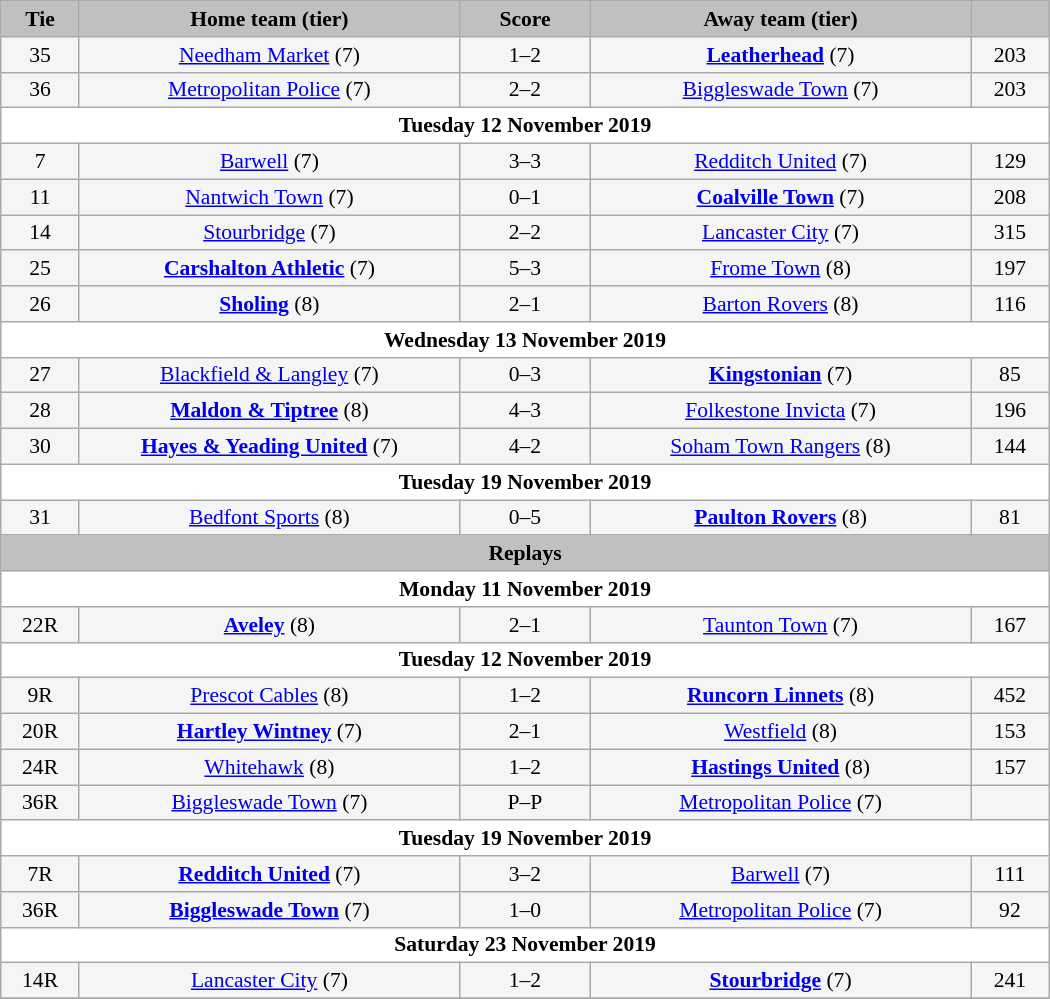<table class="wikitable" style="width: 700px; background:WhiteSmoke; text-align:center; font-size:90%">
<tr>
<td scope="col" style="width:  7.50%; background:silver;"><strong>Tie</strong></td>
<td scope="col" style="width: 36.25%; background:silver;"><strong>Home team (tier)</strong></td>
<td scope="col" style="width: 12.50%; background:silver;"><strong>Score</strong></td>
<td scope="col" style="width: 36.25%; background:silver;"><strong>Away team (tier)</strong></td>
<td scope="col" style="width:  7.50%; background:silver;"><strong></strong></td>
</tr>
<tr>
<td>35</td>
<td><a href='#'>Needham Market</a> (7)</td>
<td>1–2</td>
<td><strong><a href='#'>Leatherhead</a></strong> (7)</td>
<td>203</td>
</tr>
<tr>
<td>36</td>
<td><a href='#'>Metropolitan Police</a> (7)</td>
<td>2–2</td>
<td><a href='#'>Biggleswade Town</a> (7)</td>
<td>203</td>
</tr>
<tr>
<td colspan="5" style= background:White><strong>Tuesday 12 November 2019</strong></td>
</tr>
<tr>
<td>7</td>
<td><a href='#'>Barwell</a> (7)</td>
<td>3–3</td>
<td><a href='#'>Redditch United</a> (7)</td>
<td>129</td>
</tr>
<tr>
<td>11</td>
<td><a href='#'>Nantwich Town</a> (7)</td>
<td>0–1</td>
<td><strong><a href='#'>Coalville Town</a></strong> (7)</td>
<td>208</td>
</tr>
<tr>
<td>14</td>
<td><a href='#'>Stourbridge</a> (7)</td>
<td>2–2</td>
<td><a href='#'>Lancaster City</a> (7)</td>
<td>315</td>
</tr>
<tr>
<td>25</td>
<td><strong><a href='#'>Carshalton Athletic</a></strong> (7)</td>
<td>5–3</td>
<td><a href='#'>Frome Town</a> (8)</td>
<td>197</td>
</tr>
<tr>
<td>26</td>
<td><strong><a href='#'>Sholing</a></strong> (8)</td>
<td>2–1</td>
<td><a href='#'>Barton Rovers</a> (8)</td>
<td>116</td>
</tr>
<tr>
<td colspan="5" style= background:White><strong>Wednesday 13 November 2019</strong></td>
</tr>
<tr>
<td>27</td>
<td><a href='#'>Blackfield & Langley</a> (7)</td>
<td>0–3</td>
<td><strong><a href='#'>Kingstonian</a></strong> (7)</td>
<td>85</td>
</tr>
<tr>
<td>28</td>
<td><strong><a href='#'>Maldon & Tiptree</a></strong> (8)</td>
<td>4–3</td>
<td><a href='#'>Folkestone Invicta</a> (7)</td>
<td>196</td>
</tr>
<tr>
<td>30</td>
<td><strong><a href='#'>Hayes & Yeading United</a></strong> (7)</td>
<td>4–2</td>
<td><a href='#'>Soham Town Rangers</a> (8)</td>
<td>144</td>
</tr>
<tr>
<td colspan="5" style= background:White><strong>Tuesday 19 November 2019</strong></td>
</tr>
<tr>
<td>31</td>
<td><a href='#'>Bedfont Sports</a> (8)</td>
<td>0–5</td>
<td><strong><a href='#'>Paulton Rovers</a></strong> (8)</td>
<td>81</td>
</tr>
<tr>
<td colspan="5" style= background:Silver><strong>Replays</strong></td>
</tr>
<tr>
<td colspan="5" style= background:White><strong>Monday 11 November 2019</strong></td>
</tr>
<tr>
<td>22R</td>
<td><strong><a href='#'>Aveley</a></strong> (8)</td>
<td>2–1</td>
<td><a href='#'>Taunton Town</a> (7)</td>
<td>167</td>
</tr>
<tr>
<td colspan="5" style= background:White><strong>Tuesday 12 November 2019</strong></td>
</tr>
<tr>
<td>9R</td>
<td><a href='#'>Prescot Cables</a> (8)</td>
<td>1–2</td>
<td><strong><a href='#'>Runcorn Linnets</a></strong> (8)</td>
<td>452</td>
</tr>
<tr>
<td>20R</td>
<td><strong><a href='#'>Hartley Wintney</a></strong> (7)</td>
<td>2–1</td>
<td><a href='#'>Westfield</a> (8)</td>
<td>153</td>
</tr>
<tr>
<td>24R</td>
<td><a href='#'>Whitehawk</a> (8)</td>
<td>1–2</td>
<td><strong><a href='#'>Hastings United</a></strong> (8)</td>
<td>157</td>
</tr>
<tr>
<td>36R</td>
<td><a href='#'>Biggleswade Town</a> (7)</td>
<td>P–P</td>
<td><a href='#'>Metropolitan Police</a> (7)</td>
<td></td>
</tr>
<tr>
<td colspan="5" style= background:White><strong>Tuesday 19 November 2019</strong></td>
</tr>
<tr>
<td>7R</td>
<td><strong><a href='#'>Redditch United</a></strong> (7)</td>
<td>3–2</td>
<td><a href='#'>Barwell</a> (7)</td>
<td>111</td>
</tr>
<tr>
<td>36R</td>
<td><strong><a href='#'>Biggleswade Town</a></strong> (7)</td>
<td>1–0</td>
<td><a href='#'>Metropolitan Police</a> (7)</td>
<td>92</td>
</tr>
<tr>
<td colspan="5" style= background:White><strong>Saturday 23 November 2019</strong></td>
</tr>
<tr>
<td>14R</td>
<td><a href='#'>Lancaster City</a> (7)</td>
<td>1–2</td>
<td><strong><a href='#'>Stourbridge</a></strong> (7)</td>
<td>241</td>
</tr>
<tr>
</tr>
</table>
